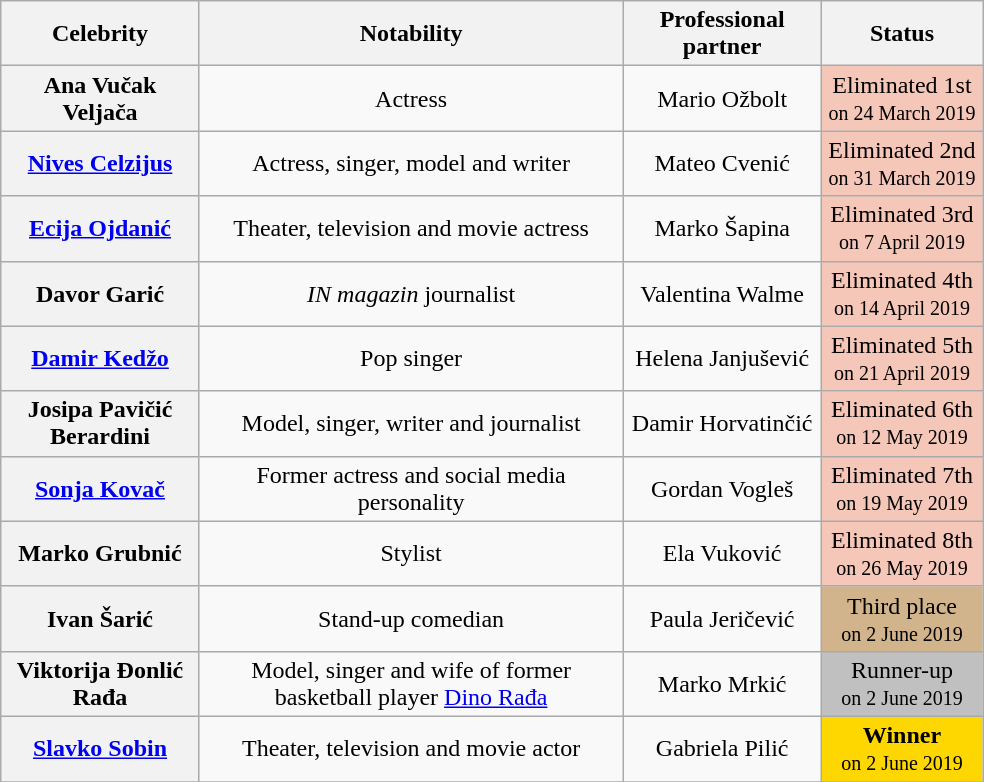<table class="wikitable sortable" style="text-align:center;">
<tr>
<th width=125>Celebrity</th>
<th width=275>Notability</th>
<th width=125>Professional partner</th>
<th width=100>Status</th>
</tr>
<tr>
<th>Ana Vučak Veljača</th>
<td>Actress</td>
<td>Mario Ožbolt</td>
<td bgcolor="#F4C7B8">Eliminated 1st<br><small>on 24 March 2019</small></td>
</tr>
<tr>
<th><a href='#'>Nives Celzijus</a></th>
<td>Actress, singer, model and writer</td>
<td>Mateo Cvenić</td>
<td bgcolor="#F4C7B8">Eliminated 2nd<br><small>on 31 March 2019</small></td>
</tr>
<tr>
<th><a href='#'>Ecija Ojdanić</a></th>
<td>Theater, television and movie actress</td>
<td>Marko Šapina</td>
<td bgcolor="#F4C7B8">Eliminated 3rd<br><small>on 7 April 2019</small></td>
</tr>
<tr>
<th>Davor Garić</th>
<td><em>IN magazin</em> journalist</td>
<td>Valentina Walme</td>
<td bgcolor="#F4C7B8">Eliminated 4th<br><small>on 14 April 2019</small></td>
</tr>
<tr>
<th><a href='#'>Damir Kedžo</a></th>
<td>Pop singer</td>
<td>Helena Janjušević</td>
<td bgcolor="#F4C7B8">Eliminated 5th<br><small>on 21 April 2019</small></td>
</tr>
<tr>
<th>Josipa Pavičić Berardini</th>
<td>Model, singer, writer and journalist</td>
<td>Damir Horvatinčić</td>
<td bgcolor="#F4C7B8">Eliminated 6th<br><small>on 12 May 2019</small></td>
</tr>
<tr>
<th><a href='#'>Sonja Kovač</a></th>
<td>Former actress and social media personality</td>
<td>Gordan Vogleš</td>
<td bgcolor="#F4C7B8">Eliminated 7th<br><small>on 19 May 2019</small></td>
</tr>
<tr>
<th>Marko Grubnić</th>
<td>Stylist</td>
<td>Ela Vuković</td>
<td bgcolor="#F4C7B8">Eliminated 8th<br><small>on 26 May 2019</small></td>
</tr>
<tr>
<th>Ivan Šarić</th>
<td>Stand-up comedian</td>
<td>Paula Jeričević</td>
<td bgcolor="tan">Third place<br><small>on 2 June 2019</small></td>
</tr>
<tr>
<th>Viktorija Đonlić Rađa</th>
<td>Model, singer and wife of former basketball player <a href='#'>Dino Rađa</a></td>
<td>Marko Mrkić</td>
<td bgcolor="silver">Runner-up<br><small>on 2 June 2019</small></td>
</tr>
<tr>
<th><a href='#'>Slavko Sobin</a></th>
<td>Theater, television and movie actor</td>
<td>Gabriela Pilić</td>
<td bgcolor="gold"><strong>Winner</strong><br><small>on 2 June 2019</small></td>
</tr>
<tr>
</tr>
</table>
